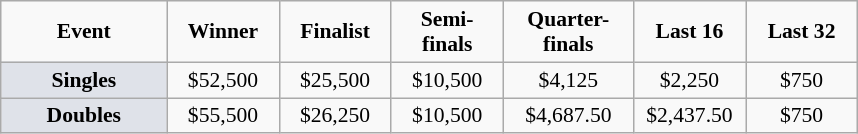<table class="wikitable" style="font-size:90%; text-align:center">
<tr>
<td width="104px"><strong>Event</strong></td>
<td width="68px"><strong>Winner</strong></td>
<td width="68px"><strong>Finalist</strong></td>
<td width="68px"><strong>Semi-finals</strong></td>
<td width="80px"><strong>Quarter-finals</strong></td>
<td width="68px"><strong>Last 16</strong></td>
<td width="68px"><strong>Last 32</strong></td>
</tr>
<tr>
<td bgcolor="#dfe2e9"><strong>Singles</strong></td>
<td>$52,500</td>
<td>$25,500</td>
<td>$10,500</td>
<td>$4,125</td>
<td>$2,250</td>
<td>$750</td>
</tr>
<tr>
<td bgcolor="#dfe2e9"><strong>Doubles</strong></td>
<td>$55,500</td>
<td>$26,250</td>
<td>$10,500</td>
<td>$4,687.50</td>
<td>$2,437.50</td>
<td>$750</td>
</tr>
</table>
